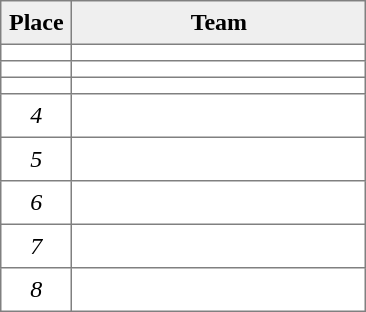<table style=border-collapse:collapse border=1 cellspacing=0 cellpadding=5>
<tr align=center bgcolor=#efefef>
<th width=35>Place</th>
<th width=185>Team</th>
</tr>
<tr align=center>
<td></td>
<td style="text-align:left;"></td>
</tr>
<tr align=center>
<td></td>
<td style="text-align:left;"></td>
</tr>
<tr align=center>
<td></td>
<td style="text-align:left;"></td>
</tr>
<tr align=center>
<td><em>4</em></td>
<td style="text-align:left;"></td>
</tr>
<tr align=center>
<td><em>5</em></td>
<td style="text-align:left;"></td>
</tr>
<tr align=center>
<td><em>6</em></td>
<td style="text-align:left;"></td>
</tr>
<tr align=center>
<td><em>7</em></td>
<td style="text-align:left;"></td>
</tr>
<tr align=center>
<td><em>8</em></td>
<td style="text-align:left;"></td>
</tr>
</table>
